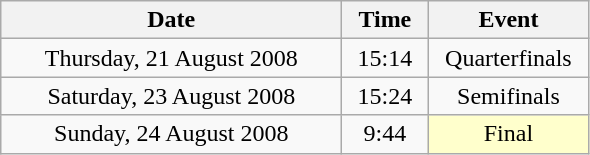<table class="wikitable" style="text-align:center;">
<tr>
<th width="220">Date</th>
<th width="50">Time</th>
<th width="100">Event</th>
</tr>
<tr>
<td>Thursday, 21 August 2008</td>
<td>15:14</td>
<td>Quarterfinals</td>
</tr>
<tr>
<td>Saturday, 23 August 2008</td>
<td>15:24</td>
<td>Semifinals</td>
</tr>
<tr>
<td>Sunday, 24 August 2008</td>
<td>9:44</td>
<td bgcolor="ffffcc">Final</td>
</tr>
</table>
